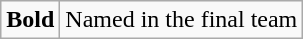<table class="wikitable">
<tr>
<td><strong>Bold</strong></td>
<td>Named in the final team</td>
</tr>
</table>
